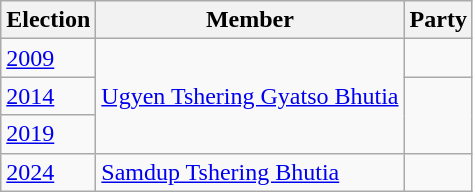<table class="wikitable sortable">
<tr>
<th>Election</th>
<th>Member</th>
<th colspan=2>Party</th>
</tr>
<tr>
<td><a href='#'>2009</a></td>
<td rowspan=3><a href='#'>Ugyen Tshering Gyatso Bhutia</a></td>
<td></td>
</tr>
<tr>
<td><a href='#'>2014</a></td>
</tr>
<tr>
<td><a href='#'>2019</a></td>
</tr>
<tr>
<td><a href='#'>2024</a></td>
<td rowspan=2><a href='#'>Samdup Tshering Bhutia</a></td>
<td></td>
</tr>
</table>
